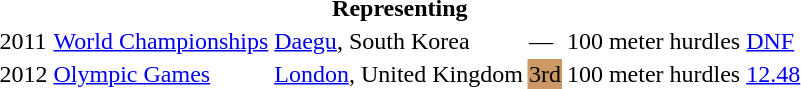<table>
<tr>
<th colspan="6">Representing </th>
</tr>
<tr>
<td>2011</td>
<td><a href='#'>World Championships</a></td>
<td><a href='#'>Daegu</a>, South Korea</td>
<td>—</td>
<td>100 meter hurdles</td>
<td><a href='#'>DNF</a></td>
</tr>
<tr>
<td>2012</td>
<td><a href='#'>Olympic Games</a></td>
<td><a href='#'>London</a>, United Kingdom</td>
<td bgcolor="cc9966">3rd</td>
<td>100 meter hurdles</td>
<td><a href='#'>12.48</a></td>
</tr>
</table>
